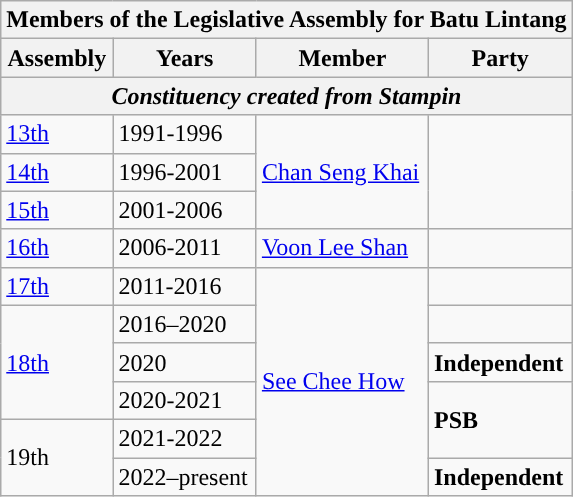<table class=wikitable>
<tr>
<th colspan="4">Members of the Legislative Assembly for Batu Lintang</th>
</tr>
<tr>
<th>Assembly</th>
<th>Years</th>
<th>Member</th>
<th>Party</th>
</tr>
<tr>
<th colspan=4 align=center><em>Constituency created from Stampin</em></th>
</tr>
<tr>
<td><a href='#'>13th</a></td>
<td>1991-1996</td>
<td rowspan=3><a href='#'>Chan Seng Khai</a></td>
<td rowspan=3></td>
</tr>
<tr>
<td><a href='#'>14th</a></td>
<td>1996-2001</td>
</tr>
<tr>
<td><a href='#'>15th</a></td>
<td>2001-2006</td>
</tr>
<tr>
<td><a href='#'>16th</a></td>
<td>2006-2011</td>
<td><a href='#'>Voon Lee Shan</a></td>
<td></td>
</tr>
<tr>
<td><a href='#'>17th</a></td>
<td>2011-2016</td>
<td rowspan="6"><a href='#'>See Chee How</a></td>
<td></td>
</tr>
<tr>
<td rowspan="3"><a href='#'>18th</a></td>
<td>2016–2020</td>
<td></td>
</tr>
<tr>
<td>2020</td>
<td><strong>Independent</strong></td>
</tr>
<tr>
<td>2020-2021</td>
<td rowspan="2"><strong>PSB</strong></td>
</tr>
<tr>
<td rowspan="2">19th</td>
<td>2021-2022</td>
</tr>
<tr>
<td>2022–present</td>
<td><strong>Independent</strong></td>
</tr>
</table>
